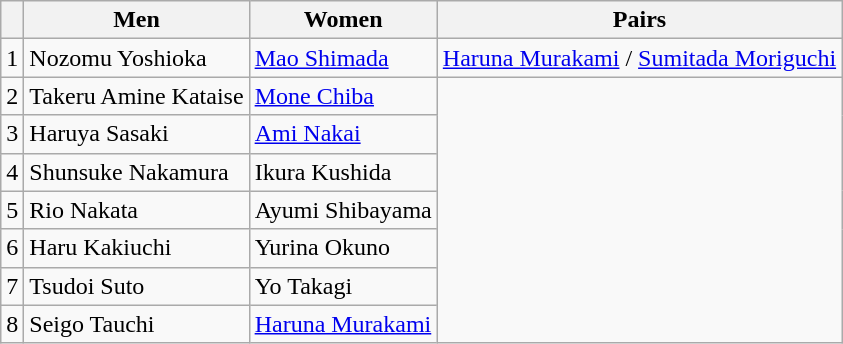<table class="wikitable">
<tr>
<th></th>
<th>Men</th>
<th>Women</th>
<th>Pairs</th>
</tr>
<tr>
<td align=center>1</td>
<td>Nozomu Yoshioka</td>
<td><a href='#'>Mao Shimada</a></td>
<td><a href='#'>Haruna Murakami</a> / <a href='#'>Sumitada Moriguchi</a></td>
</tr>
<tr>
<td align=center>2</td>
<td>Takeru Amine Kataise</td>
<td><a href='#'>Mone Chiba</a></td>
<td rowspan=7></td>
</tr>
<tr>
<td align=center>3</td>
<td>Haruya Sasaki</td>
<td><a href='#'>Ami Nakai</a></td>
</tr>
<tr>
<td align=center>4</td>
<td>Shunsuke Nakamura</td>
<td>Ikura Kushida</td>
</tr>
<tr>
<td align=center>5</td>
<td>Rio Nakata</td>
<td>Ayumi Shibayama</td>
</tr>
<tr>
<td align=center>6</td>
<td>Haru Kakiuchi</td>
<td>Yurina Okuno</td>
</tr>
<tr>
<td align=center>7</td>
<td>Tsudoi Suto</td>
<td>Yo Takagi</td>
</tr>
<tr>
<td align=center>8</td>
<td>Seigo Tauchi</td>
<td><a href='#'>Haruna Murakami</a></td>
</tr>
</table>
